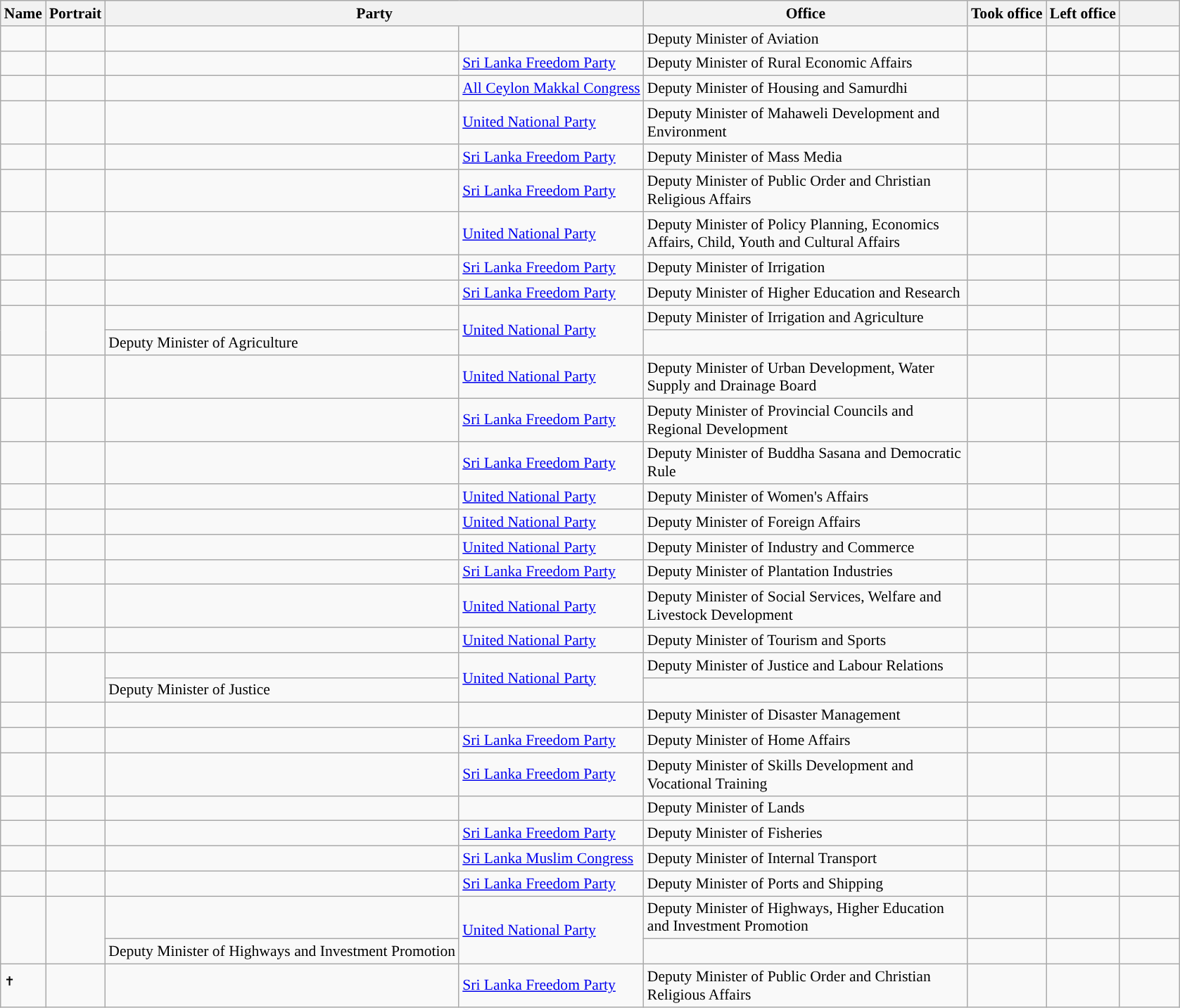<table class="wikitable plainrowheaders sortable" style="font-size:90%; text-align:left;">
<tr>
<th scope=col>Name</th>
<th scope=col class=unsortable>Portrait</th>
<th scope=col colspan="2">Party</th>
<th scope=col width=300px>Office</th>
<th scope=col>Took office</th>
<th scope=col>Left office</th>
<th scope=col width=50px class=unsortable></th>
</tr>
<tr>
<td></td>
<td align=center></td>
<td></td>
<td></td>
<td>Deputy Minister of Aviation</td>
<td align=center></td>
<td align=center></td>
<td align=center></td>
</tr>
<tr>
<td></td>
<td align=center></td>
<td !align="center" style="background:"></td>
<td><a href='#'>Sri Lanka Freedom Party</a></td>
<td>Deputy Minister of Rural Economic Affairs</td>
<td align=center></td>
<td align=center></td>
<td align=center></td>
</tr>
<tr>
<td></td>
<td align=center></td>
<td !align="center" style="background:"></td>
<td><a href='#'>All Ceylon Makkal Congress</a></td>
<td>Deputy Minister of Housing and Samurdhi</td>
<td align=center></td>
<td align=center></td>
<td align=center></td>
</tr>
<tr>
<td></td>
<td align=center></td>
<td !align="center" style="background:"></td>
<td><a href='#'>United National Party</a></td>
<td>Deputy Minister of Mahaweli Development and Environment</td>
<td align=center></td>
<td align=center></td>
<td align=center></td>
</tr>
<tr>
<td></td>
<td align=center></td>
<td !align="center" style="background:"></td>
<td><a href='#'>Sri Lanka Freedom Party</a></td>
<td>Deputy Minister of Mass Media</td>
<td align=center></td>
<td align=center></td>
<td align=center></td>
</tr>
<tr>
<td></td>
<td align=center></td>
<td !align="center" style="background:"></td>
<td><a href='#'>Sri Lanka Freedom Party</a></td>
<td>Deputy Minister of Public Order and Christian Religious Affairs</td>
<td align=center></td>
<td align=center></td>
<td align=center></td>
</tr>
<tr>
<td></td>
<td align=center></td>
<td !align="center" style="background:"></td>
<td><a href='#'>United National Party</a></td>
<td>Deputy Minister of Policy Planning, Economics Affairs, Child, Youth and Cultural Affairs</td>
<td align=center></td>
<td align=center></td>
<td align=center></td>
</tr>
<tr>
<td></td>
<td align=center></td>
<td !align="center" style="background:"></td>
<td><a href='#'>Sri Lanka Freedom Party</a></td>
<td>Deputy Minister of Irrigation</td>
<td align=center></td>
<td align=center></td>
<td align=center></td>
</tr>
<tr>
<td></td>
<td align=center></td>
<td !align="center" style="background:"></td>
<td><a href='#'>Sri Lanka Freedom Party</a></td>
<td>Deputy Minister of Higher Education and Research</td>
<td align=center></td>
<td align=center></td>
<td align=center></td>
</tr>
<tr>
<td rowspan=2></td>
<td align=center rowspan=2></td>
<td !align="center" style="background:"></td>
<td rowspan=2><a href='#'>United National Party</a></td>
<td>Deputy Minister of Irrigation and Agriculture</td>
<td align=center></td>
<td align=center></td>
<td align=center></td>
</tr>
<tr>
<td>Deputy Minister of Agriculture</td>
<td align=center></td>
<td align=center></td>
<td align=center></td>
</tr>
<tr>
<td></td>
<td align=center></td>
<td !align="center" style="background:"></td>
<td><a href='#'>United National Party</a></td>
<td>Deputy Minister of Urban Development, Water Supply and Drainage Board</td>
<td align=center></td>
<td align=center></td>
<td align=center></td>
</tr>
<tr>
<td></td>
<td align=center></td>
<td !align="center" style="background:"></td>
<td><a href='#'>Sri Lanka Freedom Party</a></td>
<td>Deputy Minister of Provincial Councils and Regional Development</td>
<td align=center></td>
<td align=center></td>
<td align=center></td>
</tr>
<tr>
<td></td>
<td align=center></td>
<td !align="center" style="background:"></td>
<td><a href='#'>Sri Lanka Freedom Party</a></td>
<td>Deputy Minister of Buddha Sasana and Democratic Rule</td>
<td align=center></td>
<td align=center></td>
<td align=center></td>
</tr>
<tr>
<td></td>
<td align=center></td>
<td !align="center" style="background:"></td>
<td><a href='#'>United National Party</a></td>
<td>Deputy Minister of Women's Affairs</td>
<td align=center></td>
<td align=center></td>
<td align=center></td>
</tr>
<tr>
<td></td>
<td align=center></td>
<td !align="center" style="background:"></td>
<td><a href='#'>United National Party</a></td>
<td>Deputy Minister of Foreign Affairs</td>
<td align=center></td>
<td align=center></td>
<td align=center></td>
</tr>
<tr>
<td></td>
<td align=center></td>
<td !align="center" style="background:"></td>
<td><a href='#'>United National Party</a></td>
<td>Deputy Minister of Industry and Commerce</td>
<td align=center></td>
<td align=center></td>
<td align=center></td>
</tr>
<tr>
<td></td>
<td align=center></td>
<td !align="center" style="background:"></td>
<td><a href='#'>Sri Lanka Freedom Party</a></td>
<td>Deputy Minister of Plantation Industries</td>
<td align=center></td>
<td align=center></td>
<td align=center></td>
</tr>
<tr>
<td></td>
<td align=center></td>
<td !align="center" style="background:"></td>
<td><a href='#'>United National Party</a></td>
<td>Deputy Minister of Social Services, Welfare and Livestock Development</td>
<td align=center></td>
<td align=center></td>
<td align=center></td>
</tr>
<tr>
<td></td>
<td align=center></td>
<td !align="center" style="background:"></td>
<td><a href='#'>United National Party</a></td>
<td>Deputy Minister of Tourism and Sports</td>
<td align=center></td>
<td align=center></td>
<td align=center></td>
</tr>
<tr>
<td rowspan=2></td>
<td align=center rowspan=2></td>
<td !align="center" style="background:"></td>
<td rowspan=2><a href='#'>United National Party</a></td>
<td>Deputy Minister of Justice and Labour Relations</td>
<td align=center></td>
<td align=center></td>
<td align=center></td>
</tr>
<tr>
<td>Deputy Minister of Justice</td>
<td align=center></td>
<td align=center></td>
<td align=center></td>
</tr>
<tr>
<td></td>
<td align=center></td>
<td></td>
<td></td>
<td>Deputy Minister of Disaster Management</td>
<td align=center></td>
<td align=center></td>
<td align=center></td>
</tr>
<tr>
<td></td>
<td align=center></td>
<td !align="center" style="background:"></td>
<td><a href='#'>Sri Lanka Freedom Party</a></td>
<td>Deputy Minister of Home Affairs</td>
<td align=center></td>
<td align=center></td>
<td align=center></td>
</tr>
<tr>
<td></td>
<td align=center></td>
<td !align="center" style="background:"></td>
<td><a href='#'>Sri Lanka Freedom Party</a></td>
<td>Deputy Minister of Skills Development and Vocational Training</td>
<td align=center></td>
<td align=center></td>
<td align=center></td>
</tr>
<tr>
<td></td>
<td align=center></td>
<td></td>
<td></td>
<td>Deputy Minister of Lands</td>
<td align=center></td>
<td align=center></td>
<td align=center></td>
</tr>
<tr>
<td></td>
<td align=center></td>
<td !align="center" style="background:"></td>
<td><a href='#'>Sri Lanka Freedom Party</a></td>
<td>Deputy Minister of Fisheries</td>
<td align=center></td>
<td align=center></td>
<td align=center></td>
</tr>
<tr>
<td></td>
<td align=center></td>
<td !align="center" style="background:"></td>
<td><a href='#'>Sri Lanka Muslim Congress</a></td>
<td>Deputy Minister of Internal Transport</td>
<td align=center></td>
<td align=center></td>
<td align=center></td>
</tr>
<tr>
<td></td>
<td align=center></td>
<td !align="center" style="background:"></td>
<td><a href='#'>Sri Lanka Freedom Party</a></td>
<td>Deputy Minister of Ports and Shipping</td>
<td align=center></td>
<td align=center></td>
<td align=center></td>
</tr>
<tr>
<td rowspan=2></td>
<td align=center rowspan=2></td>
<td !align="center" style="background:"></td>
<td rowspan=2><a href='#'>United National Party</a></td>
<td>Deputy Minister of Highways, Higher Education and Investment Promotion</td>
<td align=center></td>
<td align=center></td>
<td align=center></td>
</tr>
<tr>
<td>Deputy Minister of Highways and Investment Promotion</td>
<td align=center></td>
<td align=center></td>
<td align=center></td>
</tr>
<tr>
<td><sup>✝</sup></td>
<td align=center></td>
<td !align="center" style="background:"></td>
<td><a href='#'>Sri Lanka Freedom Party</a></td>
<td>Deputy Minister of Public Order and Christian Religious Affairs</td>
<td align=center></td>
<td align=center></td>
<td align=center></td>
</tr>
</table>
